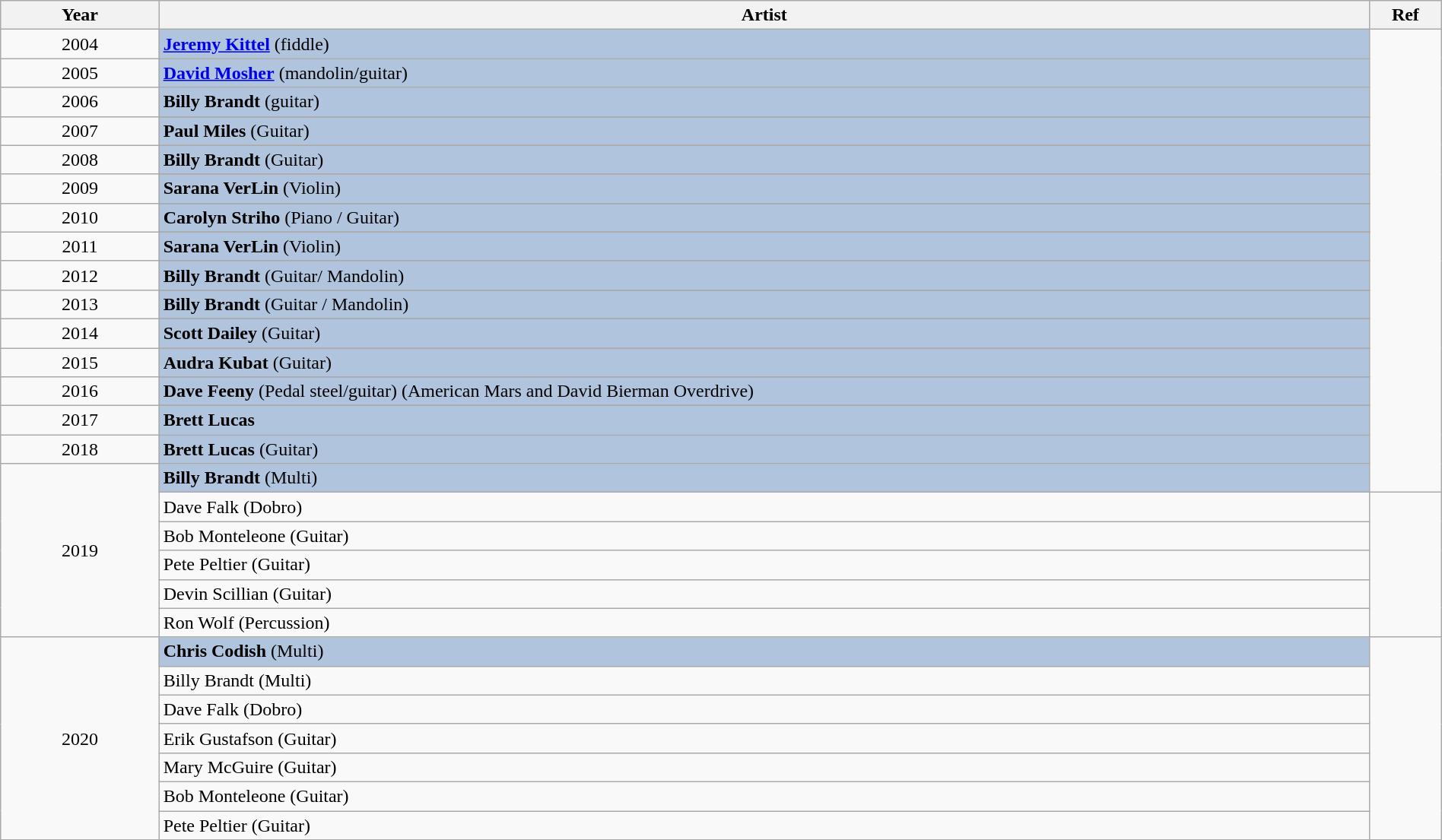<table class="wikitable" style="width:100%;">
<tr>
<th style="width:11%;">Year</th>
<th style="width:84%;">Artist</th>
<th style="width:5%;">Ref</th>
</tr>
<tr>
<td align="center">2004</td>
<td style="background:#B0C4DE"><strong><a href='#'>Jeremy Kittel</a></strong> (fiddle)</td>
<td rowspan="27"></td>
</tr>
<tr>
<td align="center">2005</td>
<td style="background:#B0C4DE"><strong><a href='#'>David Mosher</a></strong> (mandolin/guitar)</td>
</tr>
<tr>
<td align="center">2006</td>
<td style="background:#B0C4DE"><strong>Billy Brandt</strong> (guitar)</td>
</tr>
<tr>
<td rowspan="2" align="center">2007</td>
</tr>
<tr style="background:#B0C4DE">
<td><strong>Paul Miles</strong> (Guitar)</td>
</tr>
<tr>
<td rowspan="2" align="center">2008</td>
</tr>
<tr style="background:#B0C4DE">
<td><strong>Billy Brandt</strong> (Guitar)</td>
</tr>
<tr>
<td rowspan="2" align="center">2009</td>
</tr>
<tr style="background:#B0C4DE">
<td><strong>Sarana VerLin</strong> (Violin)</td>
</tr>
<tr>
<td rowspan="2" align="center">2010</td>
</tr>
<tr style="background:#B0C4DE">
<td><strong>Carolyn Striho</strong> (Piano / Guitar)</td>
</tr>
<tr>
<td rowspan="2" align="center">2011</td>
</tr>
<tr style="background:#B0C4DE">
<td><strong>Sarana VerLin</strong> (Violin)</td>
</tr>
<tr>
<td rowspan="2" align="center">2012</td>
</tr>
<tr style="background:#B0C4DE">
<td><strong>Billy Brandt</strong> (Guitar/ Mandolin)</td>
</tr>
<tr>
<td rowspan="2" align="center">2013</td>
</tr>
<tr style="background:#B0C4DE">
<td><strong>Billy Brandt</strong> (Guitar / Mandolin)</td>
</tr>
<tr>
<td rowspan="2" align="center">2014</td>
</tr>
<tr style="background:#B0C4DE">
<td><strong>Scott Dailey</strong> (Guitar)</td>
</tr>
<tr>
<td rowspan="2" align="center">2015</td>
</tr>
<tr style="background:#B0C4DE">
<td><strong>Audra Kubat</strong> (Guitar)</td>
</tr>
<tr>
<td rowspan="2" align="center">2016</td>
</tr>
<tr style="background:#B0C4DE">
<td><strong>Dave Feeny</strong> (Pedal steel/guitar) (American Mars and David Bierman Overdrive)</td>
</tr>
<tr>
<td rowspan="2" align="center">2017</td>
</tr>
<tr style="background:#B0C4DE">
<td><strong>Brett Lucas</strong></td>
</tr>
<tr>
<td align="center">2018</td>
<td style="background:#B0C4DE"><strong>Brett Lucas</strong> (Guitar)</td>
</tr>
<tr>
<td rowspan="6" align="center">2019</td>
<td style="background:#B0C4DE"><strong>Billy Brandt</strong> (Multi)</td>
</tr>
<tr>
<td>Dave Falk (Dobro)</td>
<td rowspan="5"></td>
</tr>
<tr>
<td>Bob Monteleone (Guitar)</td>
</tr>
<tr>
<td>Pete Peltier (Guitar)</td>
</tr>
<tr>
<td>Devin Scillian (Guitar)</td>
</tr>
<tr>
<td>Ron Wolf (Percussion)</td>
</tr>
<tr>
<td rowspan="7" align="center">2020</td>
<td style="background:#B0C4DE"><strong>Chris Codish</strong> (Multi)</td>
<td rowspan="7"></td>
</tr>
<tr>
<td>Billy Brandt (Multi)</td>
</tr>
<tr>
<td>Dave Falk (Dobro)</td>
</tr>
<tr>
<td>Erik Gustafson (Guitar)</td>
</tr>
<tr>
<td>Mary McGuire (Guitar)</td>
</tr>
<tr>
<td>Bob Monteleone (Guitar)</td>
</tr>
<tr>
<td>Pete Peltier (Guitar)</td>
</tr>
</table>
